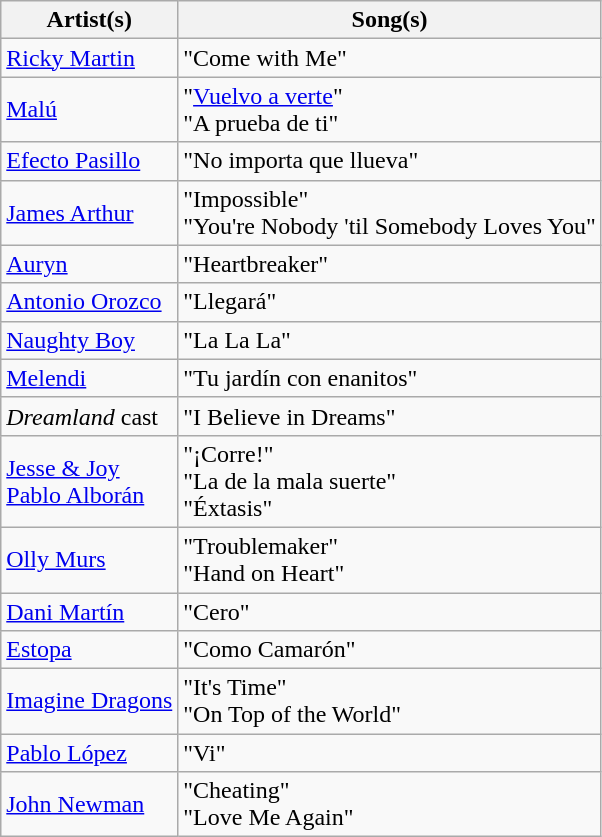<table class="wikitable">
<tr>
<th>Artist(s)</th>
<th>Song(s)</th>
</tr>
<tr>
<td><a href='#'>Ricky Martin</a></td>
<td>"Come with Me"</td>
</tr>
<tr>
<td><a href='#'>Malú</a></td>
<td>"<a href='#'>Vuelvo a verte</a>"<br>"A prueba de ti"</td>
</tr>
<tr>
<td><a href='#'>Efecto Pasillo</a></td>
<td>"No importa que llueva"</td>
</tr>
<tr>
<td><a href='#'>James Arthur</a></td>
<td>"Impossible"<br>"You're Nobody 'til Somebody Loves You"</td>
</tr>
<tr>
<td><a href='#'>Auryn</a></td>
<td>"Heartbreaker"</td>
</tr>
<tr>
<td><a href='#'>Antonio Orozco</a></td>
<td>"Llegará"</td>
</tr>
<tr>
<td><a href='#'>Naughty Boy</a></td>
<td>"La La La"</td>
</tr>
<tr>
<td><a href='#'>Melendi</a></td>
<td>"Tu jardín con enanitos"</td>
</tr>
<tr>
<td><em>Dreamland</em> cast</td>
<td>"I Believe in Dreams"</td>
</tr>
<tr>
<td><a href='#'>Jesse & Joy</a><br><a href='#'>Pablo Alborán</a></td>
<td>"¡Corre!" <br>"La de la mala suerte"<br>"Éxtasis" </td>
</tr>
<tr>
<td><a href='#'>Olly Murs</a></td>
<td>"Troublemaker"<br>"Hand on Heart" </td>
</tr>
<tr>
<td><a href='#'>Dani Martín</a></td>
<td>"Cero"</td>
</tr>
<tr>
<td><a href='#'>Estopa</a></td>
<td>"Como Camarón"</td>
</tr>
<tr>
<td><a href='#'>Imagine Dragons</a></td>
<td>"It's Time"<br>"On Top of the World"</td>
</tr>
<tr>
<td><a href='#'>Pablo López</a></td>
<td>"Vi"</td>
</tr>
<tr>
<td><a href='#'>John Newman</a></td>
<td>"Cheating"<br>"Love Me Again"</td>
</tr>
</table>
